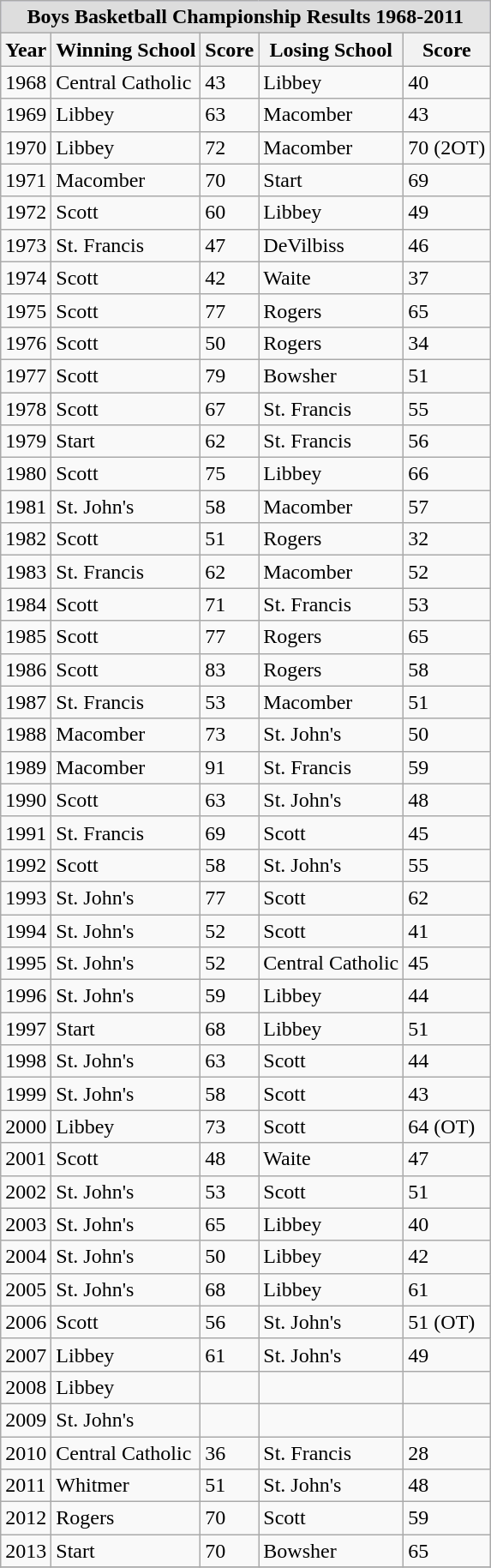<table class="wikitable">
<tr bgcolor=#ccccff>
<th colspan=5 style="background:#dddddd;">Boys Basketball Championship Results 1968-2011</th>
</tr>
<tr>
<th>Year</th>
<th>Winning School</th>
<th>Score</th>
<th>Losing School</th>
<th>Score</th>
</tr>
<tr>
<td>1968</td>
<td>Central Catholic</td>
<td>43</td>
<td>Libbey</td>
<td>40</td>
</tr>
<tr>
<td>1969</td>
<td>Libbey</td>
<td>63</td>
<td>Macomber</td>
<td>43</td>
</tr>
<tr>
<td>1970</td>
<td>Libbey</td>
<td>72</td>
<td>Macomber</td>
<td>70 (2OT)</td>
</tr>
<tr>
<td>1971</td>
<td>Macomber</td>
<td>70</td>
<td>Start</td>
<td>69</td>
</tr>
<tr>
<td>1972</td>
<td>Scott</td>
<td>60</td>
<td>Libbey</td>
<td>49</td>
</tr>
<tr>
<td>1973</td>
<td>St. Francis</td>
<td>47</td>
<td>DeVilbiss</td>
<td>46</td>
</tr>
<tr>
<td>1974</td>
<td>Scott</td>
<td>42</td>
<td>Waite</td>
<td>37</td>
</tr>
<tr>
<td>1975</td>
<td>Scott</td>
<td>77</td>
<td>Rogers</td>
<td>65</td>
</tr>
<tr>
<td>1976</td>
<td>Scott</td>
<td>50</td>
<td>Rogers</td>
<td>34</td>
</tr>
<tr>
<td>1977</td>
<td>Scott</td>
<td>79</td>
<td>Bowsher</td>
<td>51</td>
</tr>
<tr>
<td>1978</td>
<td>Scott</td>
<td>67</td>
<td>St. Francis</td>
<td>55</td>
</tr>
<tr>
<td>1979</td>
<td>Start</td>
<td>62</td>
<td>St. Francis</td>
<td>56</td>
</tr>
<tr>
<td>1980</td>
<td>Scott</td>
<td>75</td>
<td>Libbey</td>
<td>66</td>
</tr>
<tr>
<td>1981</td>
<td>St. John's</td>
<td>58</td>
<td>Macomber</td>
<td>57</td>
</tr>
<tr>
<td>1982</td>
<td>Scott</td>
<td>51</td>
<td>Rogers</td>
<td>32</td>
</tr>
<tr>
<td>1983</td>
<td>St. Francis</td>
<td>62</td>
<td>Macomber</td>
<td>52</td>
</tr>
<tr>
<td>1984</td>
<td>Scott</td>
<td>71</td>
<td>St. Francis</td>
<td>53</td>
</tr>
<tr>
<td>1985</td>
<td>Scott</td>
<td>77</td>
<td>Rogers</td>
<td>65</td>
</tr>
<tr>
<td>1986</td>
<td>Scott</td>
<td>83</td>
<td>Rogers</td>
<td>58</td>
</tr>
<tr>
<td>1987</td>
<td>St. Francis</td>
<td>53</td>
<td>Macomber</td>
<td>51</td>
</tr>
<tr>
<td>1988</td>
<td>Macomber</td>
<td>73</td>
<td>St. John's</td>
<td>50</td>
</tr>
<tr>
<td>1989</td>
<td>Macomber</td>
<td>91</td>
<td>St. Francis</td>
<td>59</td>
</tr>
<tr>
<td>1990</td>
<td>Scott</td>
<td>63</td>
<td>St. John's</td>
<td>48</td>
</tr>
<tr>
<td>1991</td>
<td>St. Francis</td>
<td>69</td>
<td>Scott</td>
<td>45</td>
</tr>
<tr>
<td>1992</td>
<td>Scott</td>
<td>58</td>
<td>St. John's</td>
<td>55</td>
</tr>
<tr>
<td>1993</td>
<td>St. John's</td>
<td>77</td>
<td>Scott</td>
<td>62</td>
</tr>
<tr>
<td>1994</td>
<td>St. John's</td>
<td>52</td>
<td>Scott</td>
<td>41</td>
</tr>
<tr>
<td>1995</td>
<td>St. John's</td>
<td>52</td>
<td>Central Catholic</td>
<td>45</td>
</tr>
<tr>
<td>1996</td>
<td>St. John's</td>
<td>59</td>
<td>Libbey</td>
<td>44</td>
</tr>
<tr>
<td>1997</td>
<td>Start</td>
<td>68</td>
<td>Libbey</td>
<td>51</td>
</tr>
<tr>
<td>1998</td>
<td>St. John's</td>
<td>63</td>
<td>Scott</td>
<td>44</td>
</tr>
<tr>
<td>1999</td>
<td>St. John's</td>
<td>58</td>
<td>Scott</td>
<td>43</td>
</tr>
<tr>
<td>2000</td>
<td>Libbey</td>
<td>73</td>
<td>Scott</td>
<td>64 (OT)</td>
</tr>
<tr>
<td>2001</td>
<td>Scott</td>
<td>48</td>
<td>Waite</td>
<td>47</td>
</tr>
<tr>
<td>2002</td>
<td>St. John's</td>
<td>53</td>
<td>Scott</td>
<td>51</td>
</tr>
<tr>
<td>2003</td>
<td>St. John's</td>
<td>65</td>
<td>Libbey</td>
<td>40</td>
</tr>
<tr>
<td>2004</td>
<td>St. John's</td>
<td>50</td>
<td>Libbey</td>
<td>42</td>
</tr>
<tr>
<td>2005</td>
<td>St. John's</td>
<td>68</td>
<td>Libbey</td>
<td>61</td>
</tr>
<tr>
<td>2006</td>
<td>Scott</td>
<td>56</td>
<td>St. John's</td>
<td>51 (OT)</td>
</tr>
<tr>
<td>2007</td>
<td>Libbey</td>
<td>61</td>
<td>St. John's</td>
<td>49</td>
</tr>
<tr>
<td>2008</td>
<td>Libbey</td>
<td></td>
<td></td>
<td></td>
</tr>
<tr>
<td>2009</td>
<td>St. John's</td>
<td></td>
<td></td>
<td></td>
</tr>
<tr>
<td>2010</td>
<td>Central Catholic</td>
<td>36</td>
<td>St. Francis</td>
<td>28</td>
</tr>
<tr>
<td>2011</td>
<td>Whitmer</td>
<td>51</td>
<td>St. John's</td>
<td>48</td>
</tr>
<tr>
<td>2012</td>
<td>Rogers</td>
<td>70</td>
<td>Scott</td>
<td>59</td>
</tr>
<tr>
<td>2013</td>
<td>Start</td>
<td>70</td>
<td>Bowsher</td>
<td>65</td>
</tr>
<tr>
</tr>
</table>
